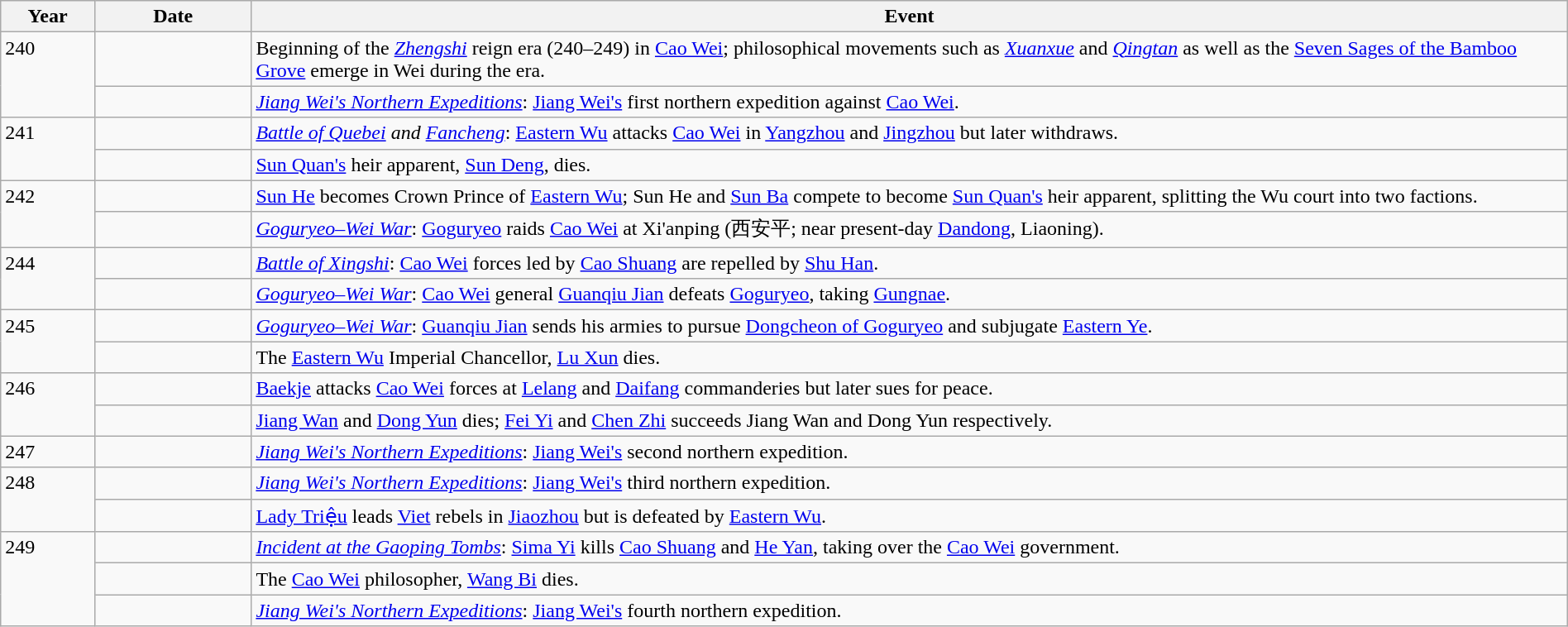<table class="wikitable" style="width:100%;">
<tr>
<th style="width:6%">Year</th>
<th style="width:10%">Date</th>
<th>Event</th>
</tr>
<tr>
<td rowspan="2" style="vertical-align:top;">240</td>
<td></td>
<td>Beginning of the <em><a href='#'>Zhengshi</a></em> reign era (240–249) in <a href='#'>Cao Wei</a>; philosophical movements such as <em><a href='#'>Xuanxue</a></em> and <em><a href='#'>Qingtan</a></em> as well as the <a href='#'>Seven Sages of the Bamboo Grove</a> emerge in Wei during the era.</td>
</tr>
<tr>
<td></td>
<td><em><a href='#'>Jiang Wei's Northern Expeditions</a></em>: <a href='#'>Jiang Wei's</a> first northern expedition against <a href='#'>Cao Wei</a>.</td>
</tr>
<tr>
<td rowspan="2" style="vertical-align:top;">241</td>
<td></td>
<td><em><a href='#'>Battle of Quebei</a> and <a href='#'>Fancheng</a></em>: <a href='#'>Eastern Wu</a> attacks <a href='#'>Cao Wei</a> in <a href='#'>Yangzhou</a> and <a href='#'>Jingzhou</a> but later withdraws.</td>
</tr>
<tr>
<td></td>
<td><a href='#'>Sun Quan's</a> heir apparent, <a href='#'>Sun Deng</a>, dies.</td>
</tr>
<tr>
<td rowspan="2" style="vertical-align:top;">242</td>
<td></td>
<td><a href='#'>Sun He</a> becomes Crown Prince of <a href='#'>Eastern Wu</a>; Sun He and <a href='#'>Sun Ba</a> compete to become <a href='#'>Sun Quan's</a> heir apparent, splitting the Wu court into two factions.</td>
</tr>
<tr>
<td></td>
<td><em><a href='#'>Goguryeo–Wei War</a></em>: <a href='#'>Goguryeo</a> raids <a href='#'>Cao Wei</a> at Xi'anping (西安平; near present-day <a href='#'>Dandong</a>, Liaoning).</td>
</tr>
<tr>
<td rowspan="2" style="vertical-align:top;">244</td>
<td></td>
<td><em><a href='#'>Battle of Xingshi</a></em>: <a href='#'>Cao Wei</a> forces led by <a href='#'>Cao Shuang</a> are repelled by <a href='#'>Shu Han</a>.</td>
</tr>
<tr>
<td></td>
<td><em><a href='#'>Goguryeo–Wei War</a></em>: <a href='#'>Cao Wei</a> general <a href='#'>Guanqiu Jian</a> defeats <a href='#'>Goguryeo</a>, taking <a href='#'>Gungnae</a>.</td>
</tr>
<tr>
<td rowspan="2" style="vertical-align:top;">245</td>
<td></td>
<td><em><a href='#'>Goguryeo–Wei War</a></em>: <a href='#'>Guanqiu Jian</a> sends his armies to pursue <a href='#'>Dongcheon of Goguryeo</a> and subjugate <a href='#'>Eastern Ye</a>.</td>
</tr>
<tr>
<td></td>
<td>The <a href='#'>Eastern Wu</a> Imperial Chancellor, <a href='#'>Lu Xun</a> dies.</td>
</tr>
<tr>
<td rowspan="2" style="vertical-align:top;">246</td>
<td></td>
<td><a href='#'>Baekje</a> attacks <a href='#'>Cao Wei</a> forces at <a href='#'>Lelang</a> and <a href='#'>Daifang</a> commanderies but later sues for peace.</td>
</tr>
<tr>
<td></td>
<td><a href='#'>Jiang Wan</a> and <a href='#'>Dong Yun</a> dies; <a href='#'>Fei Yi</a> and <a href='#'>Chen Zhi</a> succeeds Jiang Wan and Dong Yun respectively.</td>
</tr>
<tr>
<td>247</td>
<td></td>
<td><em><a href='#'>Jiang Wei's Northern Expeditions</a></em>: <a href='#'>Jiang Wei's</a> second northern expedition.</td>
</tr>
<tr>
<td rowspan="2" style="vertical-align:top;">248</td>
<td></td>
<td><em><a href='#'>Jiang Wei's Northern Expeditions</a></em>: <a href='#'>Jiang Wei's</a> third northern expedition.</td>
</tr>
<tr>
<td></td>
<td><a href='#'>Lady Triệu</a> leads <a href='#'>Viet</a> rebels in <a href='#'>Jiaozhou</a> but is defeated by <a href='#'>Eastern Wu</a>.</td>
</tr>
<tr>
<td rowspan="3" style="vertical-align:top;">249</td>
<td></td>
<td><em><a href='#'>Incident at the Gaoping Tombs</a></em>: <a href='#'>Sima Yi</a> kills <a href='#'>Cao Shuang</a> and <a href='#'>He Yan</a>, taking over the <a href='#'>Cao Wei</a> government.</td>
</tr>
<tr>
<td></td>
<td>The <a href='#'>Cao Wei</a> philosopher, <a href='#'>Wang Bi</a> dies.</td>
</tr>
<tr>
<td></td>
<td><em><a href='#'>Jiang Wei's Northern Expeditions</a></em>: <a href='#'>Jiang Wei's</a> fourth northern expedition.</td>
</tr>
</table>
